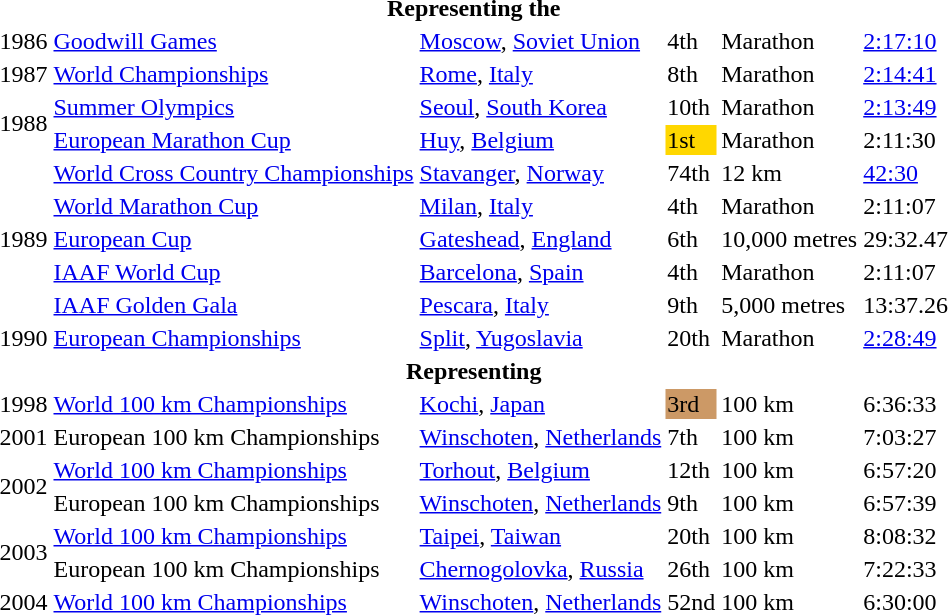<table>
<tr>
<th colspan="6">Representing the </th>
</tr>
<tr>
<td>1986</td>
<td><a href='#'>Goodwill Games</a></td>
<td><a href='#'>Moscow</a>, <a href='#'>Soviet Union</a></td>
<td>4th</td>
<td>Marathon</td>
<td><a href='#'>2:17:10</a></td>
</tr>
<tr>
<td>1987</td>
<td><a href='#'>World Championships</a></td>
<td><a href='#'>Rome</a>, <a href='#'>Italy</a></td>
<td>8th</td>
<td>Marathon</td>
<td><a href='#'>2:14:41</a></td>
</tr>
<tr>
<td rowspan=2>1988</td>
<td><a href='#'>Summer Olympics</a></td>
<td><a href='#'>Seoul</a>, <a href='#'>South Korea</a></td>
<td>10th</td>
<td>Marathon</td>
<td><a href='#'>2:13:49</a></td>
</tr>
<tr>
<td><a href='#'>European Marathon Cup</a></td>
<td><a href='#'>Huy</a>, <a href='#'>Belgium</a></td>
<td bgcolor="gold">1st</td>
<td>Marathon</td>
<td>2:11:30</td>
</tr>
<tr>
<td rowspan=5>1989</td>
<td><a href='#'>World Cross Country Championships</a></td>
<td><a href='#'>Stavanger</a>, <a href='#'>Norway</a></td>
<td>74th</td>
<td>12 km</td>
<td><a href='#'>42:30</a></td>
</tr>
<tr>
<td><a href='#'>World Marathon Cup</a></td>
<td><a href='#'>Milan</a>, <a href='#'>Italy</a></td>
<td>4th</td>
<td>Marathon</td>
<td>2:11:07</td>
</tr>
<tr>
<td><a href='#'>European Cup</a></td>
<td><a href='#'>Gateshead</a>, <a href='#'>England</a></td>
<td>6th</td>
<td>10,000 metres</td>
<td>29:32.47</td>
</tr>
<tr>
<td><a href='#'>IAAF World Cup</a></td>
<td><a href='#'>Barcelona</a>, <a href='#'>Spain</a></td>
<td>4th</td>
<td>Marathon</td>
<td>2:11:07</td>
</tr>
<tr>
<td><a href='#'>IAAF Golden Gala</a></td>
<td><a href='#'>Pescara</a>, <a href='#'>Italy</a></td>
<td>9th</td>
<td>5,000 metres</td>
<td>13:37.26</td>
</tr>
<tr>
<td>1990</td>
<td><a href='#'>European Championships</a></td>
<td><a href='#'>Split</a>, <a href='#'>Yugoslavia</a></td>
<td>20th</td>
<td>Marathon</td>
<td><a href='#'>2:28:49</a></td>
</tr>
<tr>
<th colspan="6">Representing </th>
</tr>
<tr>
<td>1998</td>
<td><a href='#'>World 100 km Championships</a></td>
<td><a href='#'>Kochi</a>, <a href='#'>Japan</a></td>
<td style="background:#c96;">3rd</td>
<td>100 km</td>
<td>6:36:33</td>
</tr>
<tr>
<td>2001</td>
<td>European 100 km Championships</td>
<td><a href='#'>Winschoten</a>, <a href='#'>Netherlands</a></td>
<td>7th</td>
<td>100 km</td>
<td>7:03:27</td>
</tr>
<tr>
<td rowspan=2>2002</td>
<td><a href='#'>World 100 km Championships</a></td>
<td><a href='#'>Torhout</a>, <a href='#'>Belgium</a></td>
<td>12th</td>
<td>100 km</td>
<td>6:57:20</td>
</tr>
<tr>
<td>European 100 km Championships</td>
<td><a href='#'>Winschoten</a>, <a href='#'>Netherlands</a></td>
<td>9th</td>
<td>100 km</td>
<td>6:57:39</td>
</tr>
<tr>
<td rowspan=2>2003</td>
<td><a href='#'>World 100 km Championships</a></td>
<td><a href='#'>Taipei</a>, <a href='#'>Taiwan</a></td>
<td>20th</td>
<td>100 km</td>
<td>8:08:32</td>
</tr>
<tr>
<td>European 100 km Championships</td>
<td><a href='#'>Chernogolovka</a>, <a href='#'>Russia</a></td>
<td>26th</td>
<td>100 km</td>
<td>7:22:33</td>
</tr>
<tr>
<td>2004</td>
<td><a href='#'>World 100 km Championships</a></td>
<td><a href='#'>Winschoten</a>, <a href='#'>Netherlands</a></td>
<td>52nd</td>
<td>100 km</td>
<td>6:30:00</td>
</tr>
</table>
